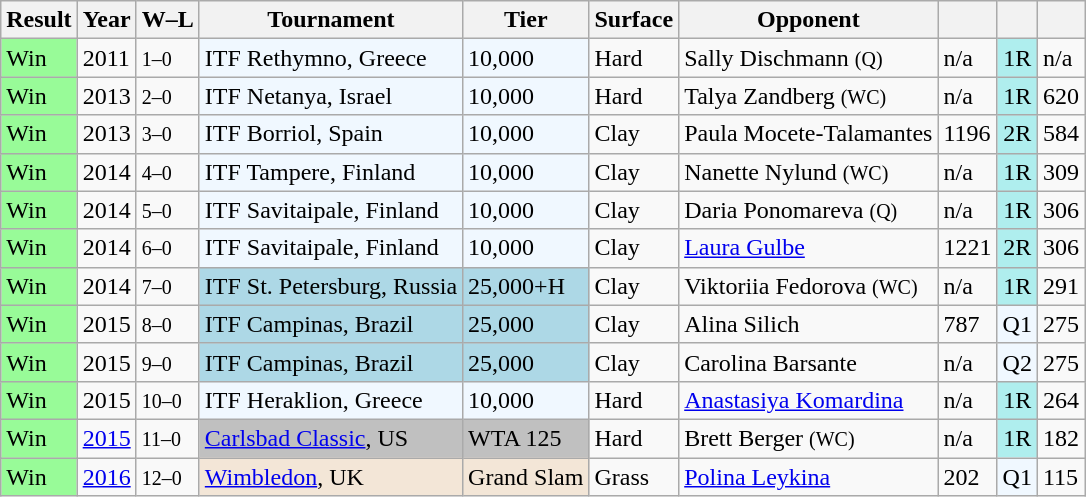<table class="sortable wikitable">
<tr>
<th>Result</th>
<th>Year</th>
<th class=unsortable>W–L</th>
<th>Tournament</th>
<th>Tier</th>
<th>Surface</th>
<th>Opponent</th>
<th></th>
<th class=unsortable></th>
<th></th>
</tr>
<tr>
<td bgcolor=98FB98>Win</td>
<td>2011</td>
<td><small>1–0</small></td>
<td bgcolor=#f0f8ff>ITF Rethymno, Greece</td>
<td bgcolor=#f0f8ff>10,000</td>
<td>Hard</td>
<td> Sally Dischmann <small>(Q)</small></td>
<td>n/a</td>
<td align=center bgcolor=#afeeee>1R</td>
<td>n/a</td>
</tr>
<tr>
<td bgcolor=98FB98>Win</td>
<td>2013</td>
<td><small>2–0</small></td>
<td bgcolor=#f0f8ff>ITF Netanya, Israel</td>
<td bgcolor=#f0f8ff>10,000</td>
<td>Hard</td>
<td> Talya Zandberg <small>(WC)</small></td>
<td>n/a</td>
<td align=center bgcolor=#afeeee>1R</td>
<td>620</td>
</tr>
<tr>
<td bgcolor=98FB98>Win</td>
<td>2013</td>
<td><small>3–0</small></td>
<td bgcolor=#f0f8ff>ITF Borriol, Spain</td>
<td bgcolor=#f0f8ff>10,000</td>
<td>Clay</td>
<td> Paula Mocete-Talamantes</td>
<td>1196</td>
<td align=center bgcolor=#afeeee>2R</td>
<td>584</td>
</tr>
<tr>
<td bgcolor=98FB98>Win</td>
<td>2014</td>
<td><small>4–0</small></td>
<td bgcolor=#f0f8ff>ITF Tampere, Finland</td>
<td bgcolor=#f0f8ff>10,000</td>
<td>Clay</td>
<td> Nanette Nylund <small>(WC)</small></td>
<td>n/a</td>
<td align=center bgcolor=#afeeee>1R</td>
<td>309</td>
</tr>
<tr>
<td bgcolor=98FB98>Win</td>
<td>2014</td>
<td><small>5–0</small></td>
<td bgcolor=#f0f8ff>ITF Savitaipale, Finland</td>
<td bgcolor=#f0f8ff>10,000</td>
<td>Clay</td>
<td> Daria Ponomareva <small>(Q)</small></td>
<td>n/a</td>
<td align=center bgcolor=#afeeee>1R</td>
<td>306</td>
</tr>
<tr>
<td bgcolor=98FB98>Win</td>
<td>2014</td>
<td><small>6–0</small></td>
<td bgcolor=#f0f8ff>ITF Savitaipale, Finland</td>
<td bgcolor=#f0f8ff>10,000</td>
<td>Clay</td>
<td> <a href='#'>Laura Gulbe</a></td>
<td>1221</td>
<td align=center bgcolor=#afeeee>2R</td>
<td>306</td>
</tr>
<tr>
<td bgcolor=98FB98>Win</td>
<td>2014</td>
<td><small>7–0</small></td>
<td bgcolor=lightblue>ITF St. Petersburg, Russia</td>
<td bgcolor=lightblue>25,000+H</td>
<td>Clay</td>
<td> Viktoriia Fedorova <small>(WC)</small></td>
<td>n/a</td>
<td align=center bgcolor=#afeeee>1R</td>
<td>291</td>
</tr>
<tr>
<td bgcolor=98FB98>Win</td>
<td>2015</td>
<td><small>8–0</small></td>
<td bgcolor=lightblue>ITF Campinas, Brazil</td>
<td bgcolor=lightblue>25,000</td>
<td>Clay</td>
<td> Alina Silich</td>
<td>787</td>
<td align=center bgcolor=#f0f8ff>Q1</td>
<td>275</td>
</tr>
<tr>
<td bgcolor=98FB98>Win</td>
<td>2015</td>
<td><small>9–0</small></td>
<td bgcolor=lightblue>ITF Campinas, Brazil</td>
<td bgcolor=lightblue>25,000</td>
<td>Clay</td>
<td> Carolina Barsante</td>
<td>n/a</td>
<td align=center bgcolor=#f0f8ff>Q2</td>
<td>275</td>
</tr>
<tr>
<td bgcolor=98FB98>Win</td>
<td>2015</td>
<td><small>10–0</small></td>
<td bgcolor=#f0f8ff>ITF Heraklion, Greece</td>
<td bgcolor=#f0f8ff>10,000</td>
<td>Hard</td>
<td> <a href='#'>Anastasiya Komardina</a></td>
<td>n/a</td>
<td align=center bgcolor=#afeeee>1R</td>
<td>264</td>
</tr>
<tr>
<td bgcolor=98FB98>Win</td>
<td><a href='#'>2015</a></td>
<td><small>11–0</small></td>
<td bgcolor=silver><a href='#'>Carlsbad Classic</a>, US</td>
<td bgcolor=silver>WTA 125</td>
<td>Hard</td>
<td> Brett Berger <small>(WC)</small></td>
<td>n/a</td>
<td align=center bgcolor=#afeeee>1R</td>
<td>182</td>
</tr>
<tr>
<td bgcolor=98FB98>Win</td>
<td><a href='#'>2016</a></td>
<td><small>12–0</small></td>
<td bgcolor=#f3e6d7><a href='#'>Wimbledon</a>, UK</td>
<td bgcolor=#f3e6d7>Grand Slam</td>
<td>Grass</td>
<td> <a href='#'>Polina Leykina</a></td>
<td>202</td>
<td align=center bgcolor=#fof8ff>Q1</td>
<td>115</td>
</tr>
</table>
